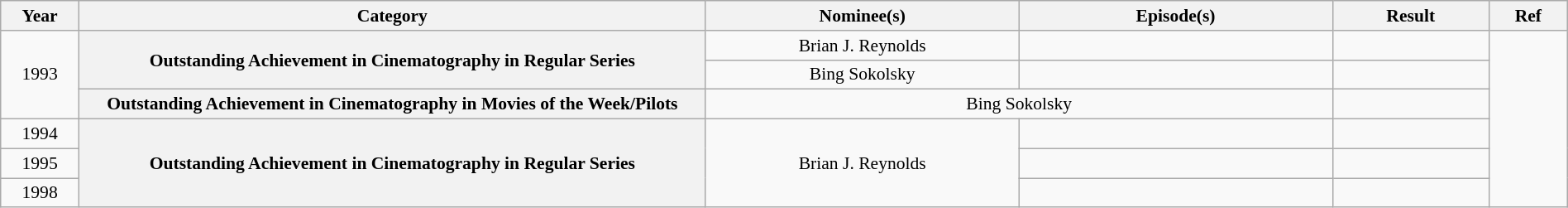<table class="wikitable plainrowheaders" style="font-size: 90%; text-align:center" width=100%>
<tr>
<th scope="col" width="5%">Year</th>
<th scope="col" width="40%">Category</th>
<th scope="col" width="20%">Nominee(s)</th>
<th scope="col" width="20%">Episode(s)</th>
<th scope="col" width="10%">Result</th>
<th scope="col" width="5%">Ref</th>
</tr>
<tr>
<td rowspan="3">1993</td>
<th scope="row" style="text-align:center" rowspan="2">Outstanding Achievement in Cinematography in Regular Series</th>
<td>Brian J. Reynolds</td>
<td></td>
<td></td>
<td rowspan="6"></td>
</tr>
<tr>
<td>Bing Sokolsky</td>
<td></td>
<td></td>
</tr>
<tr>
<th scope="row" style="text-align:center">Outstanding Achievement in Cinematography in Movies of the Week/Pilots</th>
<td colspan="2">Bing Sokolsky</td>
<td></td>
</tr>
<tr>
<td>1994</td>
<th scope="row" style="text-align:center" rowspan="3">Outstanding Achievement in Cinematography in Regular Series</th>
<td rowspan="3">Brian J. Reynolds</td>
<td></td>
<td></td>
</tr>
<tr>
<td>1995</td>
<td></td>
<td></td>
</tr>
<tr>
<td>1998</td>
<td></td>
<td></td>
</tr>
</table>
